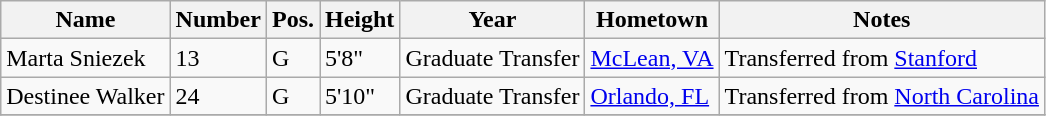<table class="wikitable sortable" border="1">
<tr>
<th>Name</th>
<th>Number</th>
<th>Pos.</th>
<th>Height</th>
<th>Year</th>
<th>Hometown</th>
<th class="unsortable">Notes</th>
</tr>
<tr>
<td>Marta Sniezek</td>
<td>13</td>
<td>G</td>
<td>5'8"</td>
<td>Graduate Transfer</td>
<td><a href='#'>McLean, VA</a></td>
<td>Transferred from <a href='#'>Stanford</a></td>
</tr>
<tr>
<td>Destinee Walker</td>
<td>24</td>
<td>G</td>
<td>5'10"</td>
<td>Graduate Transfer</td>
<td><a href='#'>Orlando, FL</a></td>
<td>Transferred from <a href='#'>North Carolina</a></td>
</tr>
<tr>
</tr>
</table>
